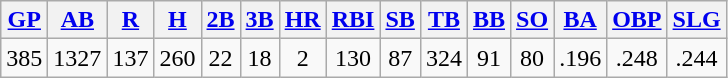<table class="wikitable">
<tr>
<th><a href='#'>GP</a></th>
<th><a href='#'>AB</a></th>
<th><a href='#'>R</a></th>
<th><a href='#'>H</a></th>
<th><a href='#'>2B</a></th>
<th><a href='#'>3B</a></th>
<th><a href='#'>HR</a></th>
<th><a href='#'>RBI</a></th>
<th><a href='#'>SB</a></th>
<th><a href='#'>TB</a></th>
<th><a href='#'>BB</a></th>
<th><a href='#'>SO</a></th>
<th><a href='#'>BA</a></th>
<th><a href='#'>OBP</a></th>
<th><a href='#'>SLG</a></th>
</tr>
<tr align=center>
<td>385</td>
<td>1327</td>
<td>137</td>
<td>260</td>
<td>22</td>
<td>18</td>
<td>2</td>
<td>130</td>
<td>87</td>
<td>324</td>
<td>91</td>
<td>80</td>
<td>.196</td>
<td>.248</td>
<td>.244</td>
</tr>
</table>
